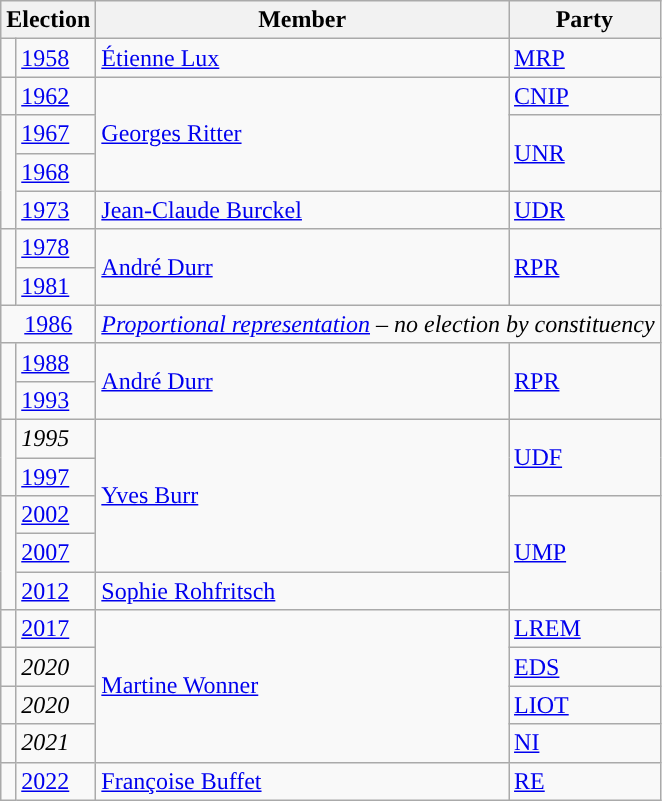<table class="wikitable">
<tr>
<th colspan="2">Election</th>
<th>Member</th>
<th>Party</th>
</tr>
<tr>
<td style="background-color: "></td>
<td><a href='#'>1958</a></td>
<td><a href='#'>Étienne Lux</a></td>
<td><a href='#'>MRP</a></td>
</tr>
<tr>
<td style="background-color: "></td>
<td><a href='#'>1962</a></td>
<td rowspan="3"><a href='#'>Georges Ritter</a></td>
<td><a href='#'>CNIP</a></td>
</tr>
<tr>
<td rowspan="3" style="background-color: "></td>
<td><a href='#'>1967</a></td>
<td rowspan="2"><a href='#'>UNR</a></td>
</tr>
<tr>
<td><a href='#'>1968</a></td>
</tr>
<tr>
<td><a href='#'>1973</a></td>
<td><a href='#'>Jean-Claude Burckel</a></td>
<td><a href='#'>UDR</a></td>
</tr>
<tr>
<td rowspan="2" style="background-color: "></td>
<td><a href='#'>1978</a></td>
<td rowspan="2"><a href='#'>André Durr</a></td>
<td rowspan="2"><a href='#'>RPR</a></td>
</tr>
<tr>
<td><a href='#'>1981</a></td>
</tr>
<tr>
<td colspan="2" align="center"><a href='#'>1986</a></td>
<td colspan="2"><em><a href='#'>Proportional representation</a> – no election by constituency</em></td>
</tr>
<tr>
<td rowspan="2" style="background-color: "></td>
<td><a href='#'>1988</a></td>
<td rowspan="2"><a href='#'>André Durr</a></td>
<td rowspan="2"><a href='#'>RPR</a></td>
</tr>
<tr>
<td><a href='#'>1993</a></td>
</tr>
<tr>
<td rowspan="2" style="background-color: "></td>
<td><em>1995</em></td>
<td rowspan="4"><a href='#'>Yves Burr</a></td>
<td rowspan="2"><a href='#'>UDF</a></td>
</tr>
<tr>
<td><a href='#'>1997</a></td>
</tr>
<tr>
<td rowspan="3" style="background-color: "></td>
<td><a href='#'>2002</a></td>
<td rowspan="3"><a href='#'>UMP</a></td>
</tr>
<tr>
<td><a href='#'>2007</a></td>
</tr>
<tr>
<td><a href='#'>2012</a></td>
<td><a href='#'>Sophie Rohfritsch</a></td>
</tr>
<tr>
<td style="background-color: "></td>
<td><a href='#'>2017</a></td>
<td rowspan="4"><a href='#'>Martine Wonner</a></td>
<td><a href='#'>LREM</a></td>
</tr>
<tr>
<td style="background-color: "></td>
<td><em>2020</em></td>
<td><a href='#'>EDS</a></td>
</tr>
<tr>
<td style="background-color: "></td>
<td><em>2020</em></td>
<td><a href='#'>LIOT</a></td>
</tr>
<tr>
<td style="background-color: "></td>
<td><em>2021</em></td>
<td><a href='#'>NI</a></td>
</tr>
<tr>
<td style="background-color: "></td>
<td><a href='#'>2022</a></td>
<td><a href='#'>Françoise Buffet</a></td>
<td><a href='#'>RE</a></td>
</tr>
</table>
